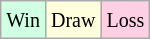<table class="wikitable">
<tr>
<td style="background-color: #d0ffe3;"><small>Win</small></td>
<td style="background-color: #ffffdd;"><small>Draw</small></td>
<td style="background-color: #ffd0e3;"><small>Loss</small></td>
</tr>
</table>
